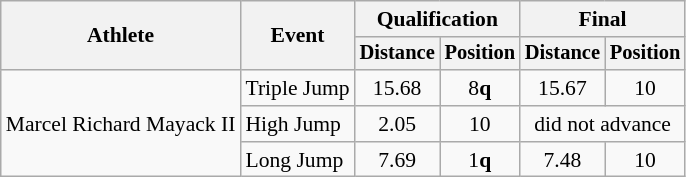<table class=wikitable style="font-size:90%">
<tr>
<th rowspan="2">Athlete</th>
<th rowspan="2">Event</th>
<th colspan="2">Qualification</th>
<th colspan="2">Final</th>
</tr>
<tr style="font-size:95%">
<th>Distance</th>
<th>Position</th>
<th>Distance</th>
<th>Position</th>
</tr>
<tr align=center>
<td align=left rowspan=3>Marcel Richard Mayack II</td>
<td align=left>Triple Jump</td>
<td>15.68</td>
<td>8<strong>q</strong></td>
<td>15.67</td>
<td>10</td>
</tr>
<tr align=center>
<td align=left>High Jump</td>
<td>2.05</td>
<td>10</td>
<td colspan=2>did not advance</td>
</tr>
<tr align=center>
<td align=left>Long Jump</td>
<td>7.69</td>
<td>1<strong>q</strong></td>
<td>7.48</td>
<td>10</td>
</tr>
</table>
